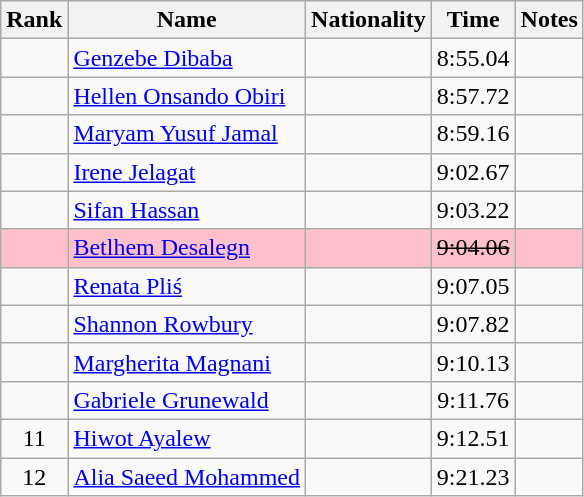<table class="wikitable sortable" style="text-align:center">
<tr>
<th>Rank</th>
<th>Name</th>
<th>Nationality</th>
<th>Time</th>
<th>Notes</th>
</tr>
<tr>
<td></td>
<td align=left><a href='#'>Genzebe Dibaba</a></td>
<td align=left></td>
<td>8:55.04</td>
<td></td>
</tr>
<tr>
<td></td>
<td align=left><a href='#'>Hellen Onsando Obiri</a></td>
<td align=left></td>
<td>8:57.72</td>
<td></td>
</tr>
<tr>
<td></td>
<td align=left><a href='#'>Maryam Yusuf Jamal</a></td>
<td align=left></td>
<td>8:59.16</td>
<td></td>
</tr>
<tr>
<td></td>
<td align=left><a href='#'>Irene Jelagat</a></td>
<td align=left></td>
<td>9:02.67</td>
<td></td>
</tr>
<tr>
<td></td>
<td align=left><a href='#'>Sifan Hassan</a></td>
<td align=left></td>
<td>9:03.22</td>
<td></td>
</tr>
<tr bgcolor=pink>
<td></td>
<td align=left><a href='#'>Betlhem Desalegn</a></td>
<td align=left></td>
<td><s>9:04.06</s></td>
<td></td>
</tr>
<tr>
<td></td>
<td align=left><a href='#'>Renata Pliś</a></td>
<td align=left></td>
<td>9:07.05</td>
<td></td>
</tr>
<tr>
<td></td>
<td align=left><a href='#'>Shannon Rowbury</a></td>
<td align=left></td>
<td>9:07.82</td>
<td></td>
</tr>
<tr>
<td></td>
<td align=left><a href='#'>Margherita Magnani</a></td>
<td align=left></td>
<td>9:10.13</td>
<td></td>
</tr>
<tr>
<td></td>
<td align=left><a href='#'>Gabriele Grunewald</a></td>
<td align=left></td>
<td>9:11.76</td>
<td></td>
</tr>
<tr>
<td>11</td>
<td align=left><a href='#'>Hiwot Ayalew</a></td>
<td align=left></td>
<td>9:12.51</td>
<td></td>
</tr>
<tr>
<td>12</td>
<td align=left><a href='#'>Alia Saeed Mohammed</a></td>
<td align=left></td>
<td>9:21.23</td>
<td></td>
</tr>
</table>
